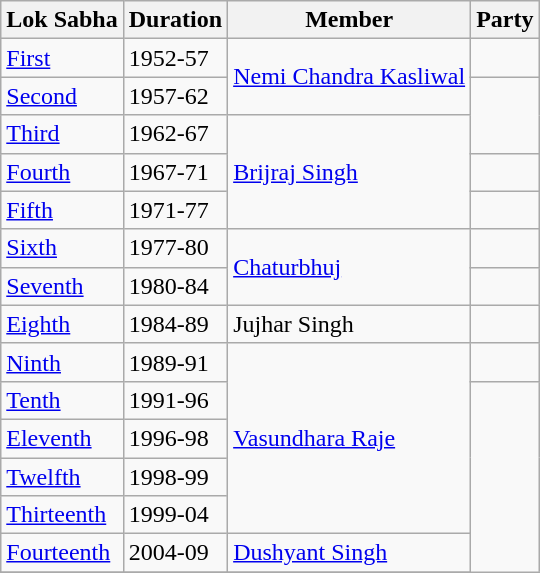<table class="wikitable">
<tr>
<th>Lok Sabha</th>
<th>Duration</th>
<th>Member</th>
<th colspan=2>Party</th>
</tr>
<tr>
<td><a href='#'>First</a></td>
<td>1952-57</td>
<td rowspan=2><a href='#'>Nemi Chandra Kasliwal</a></td>
<td></td>
</tr>
<tr>
<td><a href='#'>Second</a></td>
<td>1957-62</td>
</tr>
<tr>
<td><a href='#'>Third</a></td>
<td>1962-67</td>
<td rowspan=3><a href='#'>Brijraj Singh</a></td>
</tr>
<tr>
<td><a href='#'>Fourth</a></td>
<td>1967-71</td>
<td></td>
</tr>
<tr>
<td><a href='#'>Fifth</a></td>
<td>1971-77</td>
</tr>
<tr>
<td><a href='#'>Sixth</a></td>
<td>1977-80</td>
<td rowspan=2><a href='#'>Chaturbhuj</a></td>
<td></td>
</tr>
<tr>
<td><a href='#'>Seventh</a></td>
<td>1980-84</td>
</tr>
<tr>
<td><a href='#'>Eighth</a></td>
<td>1984-89</td>
<td>Jujhar Singh</td>
<td></td>
</tr>
<tr>
<td><a href='#'>Ninth</a></td>
<td>1989-91</td>
<td rowspan=5><a href='#'>Vasundhara Raje</a></td>
<td></td>
</tr>
<tr>
<td><a href='#'>Tenth</a></td>
<td>1991-96</td>
</tr>
<tr>
<td><a href='#'>Eleventh</a></td>
<td>1996-98</td>
</tr>
<tr>
<td><a href='#'>Twelfth</a></td>
<td>1998-99</td>
</tr>
<tr>
<td><a href='#'>Thirteenth</a></td>
<td>1999-04</td>
</tr>
<tr>
<td><a href='#'>Fourteenth</a></td>
<td>2004-09</td>
<td><a href='#'>Dushyant Singh</a></td>
</tr>
<tr>
</tr>
</table>
